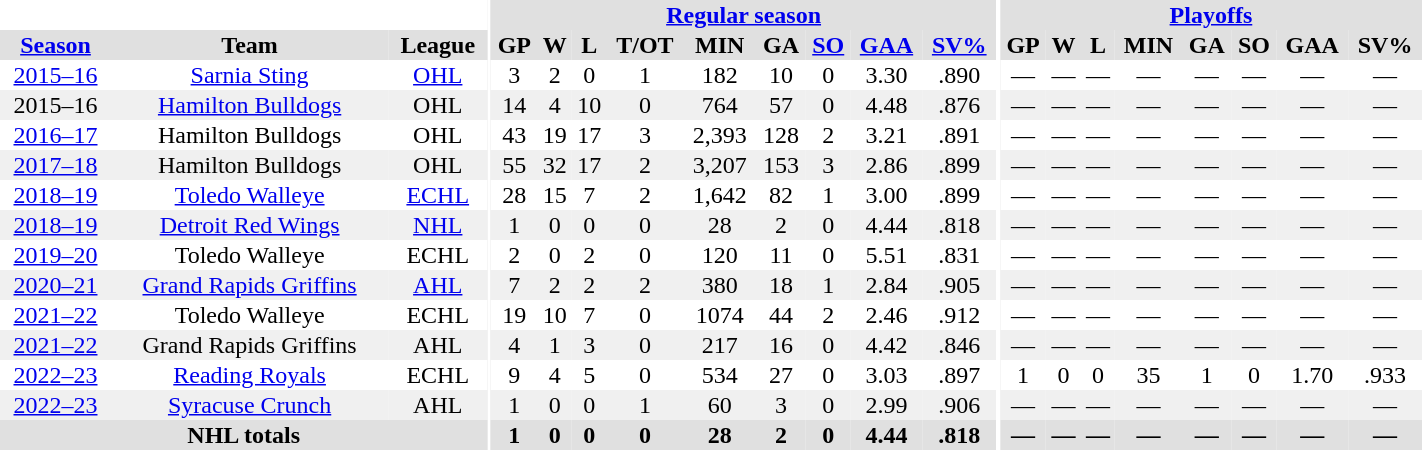<table border="0" cellpadding="1" cellspacing="0" style="text-align:center; width:75%">
<tr ALIGN="center" bgcolor="#e0e0e0">
<th align="center" colspan="3" bgcolor="#ffffff"></th>
<th align="center" rowspan="99" bgcolor="#ffffff"></th>
<th align="center" colspan="9" bgcolor="#e0e0e0"><a href='#'>Regular season</a></th>
<th align="center" rowspan="99" bgcolor="#ffffff"></th>
<th align="center" colspan="8" bgcolor="#e0e0e0"><a href='#'>Playoffs</a></th>
</tr>
<tr ALIGN="center" bgcolor="#e0e0e0">
<th><a href='#'>Season</a></th>
<th>Team</th>
<th>League</th>
<th>GP</th>
<th>W</th>
<th>L</th>
<th>T/OT</th>
<th>MIN</th>
<th>GA</th>
<th><a href='#'>SO</a></th>
<th><a href='#'>GAA</a></th>
<th><a href='#'>SV%</a></th>
<th>GP</th>
<th>W</th>
<th>L</th>
<th>MIN</th>
<th>GA</th>
<th>SO</th>
<th>GAA</th>
<th>SV%</th>
</tr>
<tr>
<td><a href='#'>2015–16</a></td>
<td><a href='#'>Sarnia Sting</a></td>
<td><a href='#'>OHL</a></td>
<td>3</td>
<td>2</td>
<td>0</td>
<td>1</td>
<td>182</td>
<td>10</td>
<td>0</td>
<td>3.30</td>
<td>.890</td>
<td>—</td>
<td>—</td>
<td>—</td>
<td>—</td>
<td>—</td>
<td>—</td>
<td>—</td>
<td>—</td>
</tr>
<tr style="background:#f0f0f0;">
<td>2015–16</td>
<td><a href='#'>Hamilton Bulldogs</a></td>
<td>OHL</td>
<td>14</td>
<td>4</td>
<td>10</td>
<td>0</td>
<td>764</td>
<td>57</td>
<td>0</td>
<td>4.48</td>
<td>.876</td>
<td>—</td>
<td>—</td>
<td>—</td>
<td>—</td>
<td>—</td>
<td>—</td>
<td>—</td>
<td>—</td>
</tr>
<tr>
<td><a href='#'>2016–17</a></td>
<td>Hamilton Bulldogs</td>
<td>OHL</td>
<td>43</td>
<td>19</td>
<td>17</td>
<td>3</td>
<td>2,393</td>
<td>128</td>
<td>2</td>
<td>3.21</td>
<td>.891</td>
<td>—</td>
<td>—</td>
<td>—</td>
<td>—</td>
<td>—</td>
<td>—</td>
<td>—</td>
<td>—</td>
</tr>
<tr style="background:#f0f0f0;">
<td><a href='#'>2017–18</a></td>
<td>Hamilton Bulldogs</td>
<td>OHL</td>
<td>55</td>
<td>32</td>
<td>17</td>
<td>2</td>
<td>3,207</td>
<td>153</td>
<td>3</td>
<td>2.86</td>
<td>.899</td>
<td>—</td>
<td>—</td>
<td>—</td>
<td>—</td>
<td>—</td>
<td>—</td>
<td>—</td>
<td>—</td>
</tr>
<tr>
<td><a href='#'>2018–19</a></td>
<td><a href='#'>Toledo Walleye</a></td>
<td><a href='#'>ECHL</a></td>
<td>28</td>
<td>15</td>
<td>7</td>
<td>2</td>
<td>1,642</td>
<td>82</td>
<td>1</td>
<td>3.00</td>
<td>.899</td>
<td>—</td>
<td>—</td>
<td>—</td>
<td>—</td>
<td>—</td>
<td>—</td>
<td>—</td>
<td>—</td>
</tr>
<tr style="background:#f0f0f0;">
<td><a href='#'>2018–19</a></td>
<td><a href='#'>Detroit Red Wings</a></td>
<td><a href='#'>NHL</a></td>
<td>1</td>
<td>0</td>
<td>0</td>
<td>0</td>
<td>28</td>
<td>2</td>
<td>0</td>
<td>4.44</td>
<td>.818</td>
<td>—</td>
<td>—</td>
<td>—</td>
<td>—</td>
<td>—</td>
<td>—</td>
<td>—</td>
<td>—</td>
</tr>
<tr>
<td><a href='#'>2019–20</a></td>
<td>Toledo Walleye</td>
<td>ECHL</td>
<td>2</td>
<td>0</td>
<td>2</td>
<td>0</td>
<td>120</td>
<td>11</td>
<td>0</td>
<td>5.51</td>
<td>.831</td>
<td>—</td>
<td>—</td>
<td>—</td>
<td>—</td>
<td>—</td>
<td>—</td>
<td>—</td>
<td>—</td>
</tr>
<tr style="background:#f0f0f0;">
<td><a href='#'>2020–21</a></td>
<td><a href='#'>Grand Rapids Griffins</a></td>
<td><a href='#'>AHL</a></td>
<td>7</td>
<td>2</td>
<td>2</td>
<td>2</td>
<td>380</td>
<td>18</td>
<td>1</td>
<td>2.84</td>
<td>.905</td>
<td>—</td>
<td>—</td>
<td>—</td>
<td>—</td>
<td>—</td>
<td>—</td>
<td>—</td>
<td>—</td>
</tr>
<tr>
<td><a href='#'>2021–22</a></td>
<td>Toledo Walleye</td>
<td>ECHL</td>
<td>19</td>
<td>10</td>
<td>7</td>
<td>0</td>
<td>1074</td>
<td>44</td>
<td>2</td>
<td>2.46</td>
<td>.912</td>
<td>—</td>
<td>—</td>
<td>—</td>
<td>—</td>
<td>—</td>
<td>—</td>
<td>—</td>
<td>—</td>
</tr>
<tr style="background:#f0f0f0;">
<td><a href='#'>2021–22</a></td>
<td>Grand Rapids Griffins</td>
<td>AHL</td>
<td>4</td>
<td>1</td>
<td>3</td>
<td>0</td>
<td>217</td>
<td>16</td>
<td>0</td>
<td>4.42</td>
<td>.846</td>
<td>—</td>
<td>—</td>
<td>—</td>
<td>—</td>
<td>—</td>
<td>—</td>
<td>—</td>
<td>—</td>
</tr>
<tr>
<td><a href='#'>2022–23</a></td>
<td><a href='#'>Reading Royals</a></td>
<td>ECHL</td>
<td>9</td>
<td>4</td>
<td>5</td>
<td>0</td>
<td>534</td>
<td>27</td>
<td>0</td>
<td>3.03</td>
<td>.897</td>
<td>1</td>
<td>0</td>
<td>0</td>
<td>35</td>
<td>1</td>
<td>0</td>
<td>1.70</td>
<td>.933</td>
</tr>
<tr style="background:#f0f0f0;">
<td><a href='#'>2022–23</a></td>
<td><a href='#'>Syracuse Crunch</a></td>
<td>AHL</td>
<td>1</td>
<td>0</td>
<td>0</td>
<td>1</td>
<td>60</td>
<td>3</td>
<td>0</td>
<td>2.99</td>
<td>.906</td>
<td>—</td>
<td>—</td>
<td>—</td>
<td>—</td>
<td>—</td>
<td>—</td>
<td>—</td>
<td>—</td>
</tr>
<tr style="background:#e0e0e0;">
<th colspan=3>NHL totals</th>
<th>1</th>
<th>0</th>
<th>0</th>
<th>0</th>
<th>28</th>
<th>2</th>
<th>0</th>
<th>4.44</th>
<th>.818</th>
<th>—</th>
<th>—</th>
<th>—</th>
<th>—</th>
<th>—</th>
<th>—</th>
<th>—</th>
<th>—</th>
</tr>
</table>
